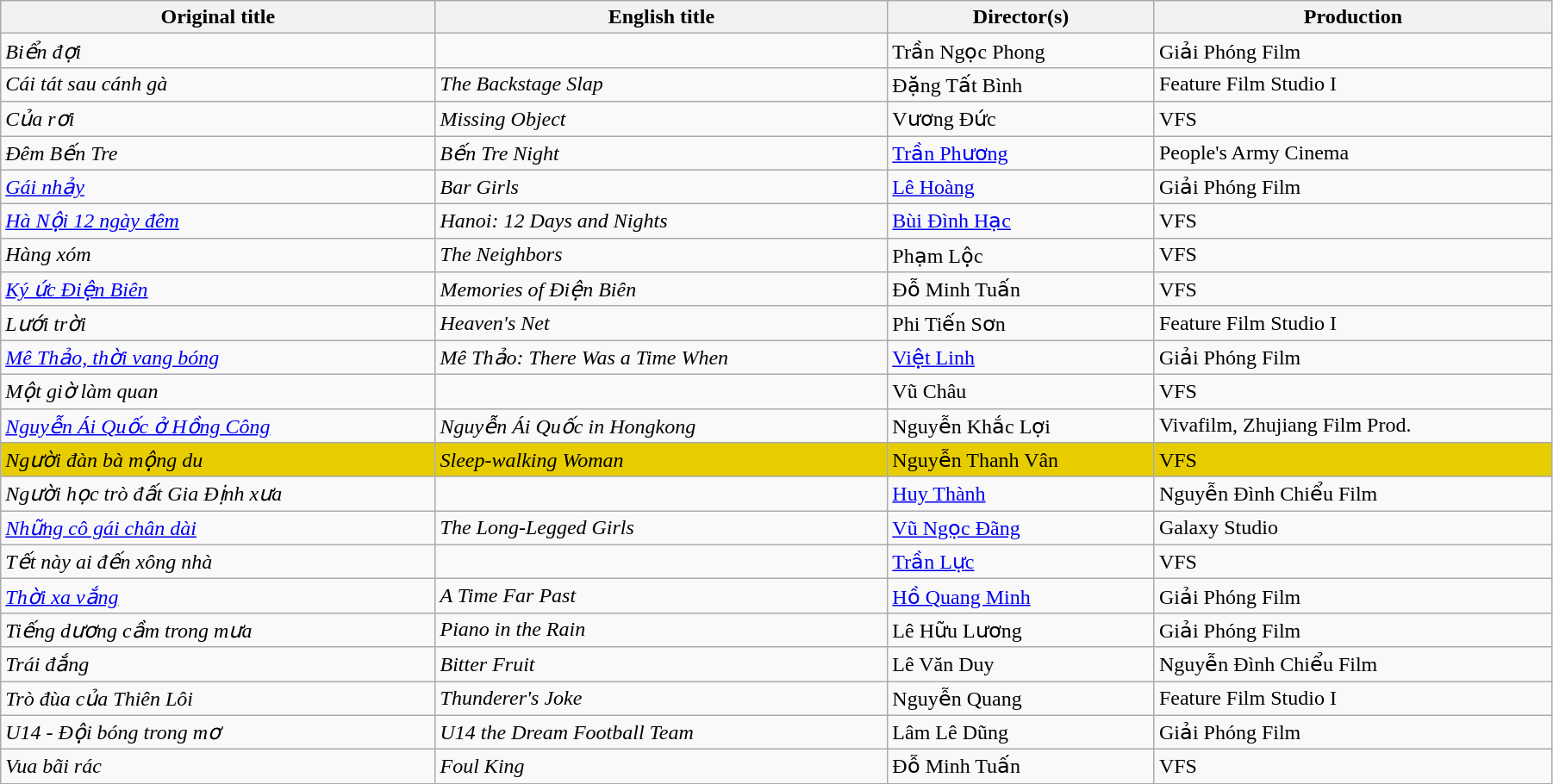<table class="sortable wikitable" style="width:95%; margin-bottom:2px">
<tr>
<th>Original title</th>
<th>English title</th>
<th>Director(s)</th>
<th>Production</th>
</tr>
<tr>
<td><em>Biển đợi</em></td>
<td></td>
<td>Trần Ngọc Phong</td>
<td>Giải Phóng Film</td>
</tr>
<tr>
<td><em>Cái tát sau cánh gà</em></td>
<td><em>The Backstage Slap</em></td>
<td>Đặng Tất Bình</td>
<td>Feature Film Studio I</td>
</tr>
<tr>
<td><em>Của rơi</em></td>
<td><em>Missing Object</em></td>
<td>Vương Đức</td>
<td>VFS</td>
</tr>
<tr>
<td><em>Đêm Bến Tre</em></td>
<td><em>Bến Tre Night</em></td>
<td><a href='#'>Trần Phương</a></td>
<td>People's Army Cinema</td>
</tr>
<tr>
<td><em><a href='#'>Gái nhảy</a></em></td>
<td><em>Bar Girls</em></td>
<td><a href='#'>Lê Hoàng</a></td>
<td>Giải Phóng Film</td>
</tr>
<tr>
<td><em><a href='#'>Hà Nội 12 ngày đêm</a></em></td>
<td><em>Hanoi: 12 Days and Nights</em></td>
<td><a href='#'>Bùi Đình Hạc</a></td>
<td>VFS</td>
</tr>
<tr>
<td><em>Hàng xóm</em></td>
<td><em>The Neighbors</em></td>
<td>Phạm Lộc</td>
<td>VFS</td>
</tr>
<tr>
<td><em><a href='#'>Ký ức Điện Biên</a></em></td>
<td><em>Memories of Điện Biên</em></td>
<td>Đỗ Minh Tuấn</td>
<td>VFS</td>
</tr>
<tr>
<td><em>Lưới trời</em></td>
<td><em>Heaven's Net</em></td>
<td>Phi Tiến Sơn</td>
<td>Feature Film Studio I</td>
</tr>
<tr>
<td><em><a href='#'>Mê Thảo, thời vang bóng</a></em></td>
<td><em>Mê Thảo: There Was a Time When</em></td>
<td><a href='#'>Việt Linh</a></td>
<td>Giải Phóng Film</td>
</tr>
<tr>
<td><em>Một giờ làm quan</em></td>
<td></td>
<td>Vũ Châu</td>
<td>VFS</td>
</tr>
<tr>
<td><em><a href='#'>Nguyễn Ái Quốc ở Hồng Công</a></em></td>
<td><em>Nguyễn Ái Quốc in Hongkong</em></td>
<td>Nguyễn Khắc Lợi</td>
<td>Vivafilm, Zhujiang Film Prod.</td>
</tr>
<tr style="background:#E7CD00;">
<td><em>Người đàn bà mộng du</em></td>
<td><em>Sleep-walking Woman</em></td>
<td>Nguyễn Thanh Vân</td>
<td>VFS</td>
</tr>
<tr>
<td><em>Người học trò đất Gia Định xưa</em></td>
<td></td>
<td><a href='#'>Huy Thành</a></td>
<td>Nguyễn Đình Chiểu Film</td>
</tr>
<tr>
<td><em><a href='#'>Những cô gái chân dài</a></em></td>
<td><em>The Long-Legged Girls</em></td>
<td><a href='#'>Vũ Ngọc Đãng</a></td>
<td>Galaxy Studio</td>
</tr>
<tr>
<td><em>Tết này ai đến xông nhà</em></td>
<td></td>
<td><a href='#'>Trần Lực</a></td>
<td>VFS</td>
</tr>
<tr>
<td><em><a href='#'>Thời xa vắng</a></em></td>
<td><em>A Time Far Past</em></td>
<td><a href='#'>Hồ Quang Minh</a></td>
<td>Giải Phóng Film</td>
</tr>
<tr>
<td><em>Tiếng dương cầm trong mưa</em></td>
<td><em>Piano in the Rain</em></td>
<td>Lê Hữu Lương</td>
<td>Giải Phóng Film</td>
</tr>
<tr>
<td><em>Trái đắng</em></td>
<td><em>Bitter Fruit</em></td>
<td>Lê Văn Duy</td>
<td>Nguyễn Đình Chiểu Film</td>
</tr>
<tr>
<td><em>Trò đùa của Thiên Lôi</em></td>
<td><em>Thunderer's Joke</em></td>
<td>Nguyễn Quang</td>
<td>Feature Film Studio I</td>
</tr>
<tr>
<td><em>U14 - Đội bóng trong mơ</em></td>
<td><em>U14 the Dream Football Team</em></td>
<td>Lâm Lê Dũng</td>
<td>Giải Phóng Film</td>
</tr>
<tr>
<td><em>Vua bãi rác</em></td>
<td><em>Foul King</em></td>
<td>Đỗ Minh Tuấn</td>
<td>VFS</td>
</tr>
</table>
